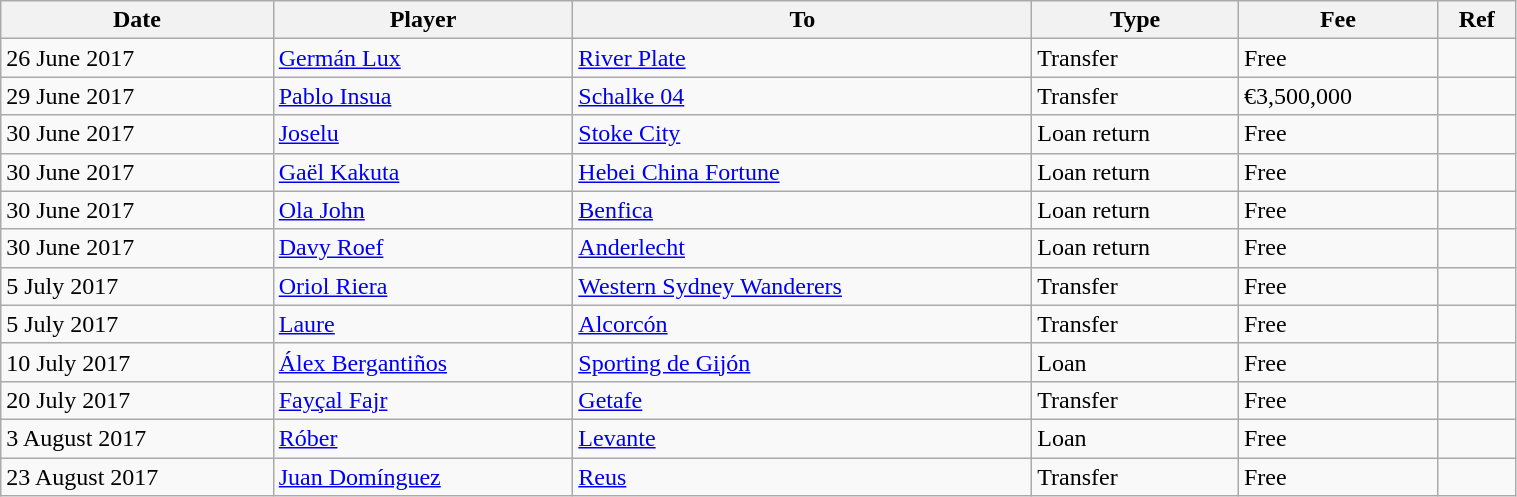<table class="wikitable" style="width:80%;">
<tr>
<th>Date</th>
<th>Player</th>
<th>To</th>
<th>Type</th>
<th>Fee</th>
<th>Ref</th>
</tr>
<tr>
<td>26 June 2017</td>
<td> <a href='#'>Germán Lux</a></td>
<td> <a href='#'>River Plate</a></td>
<td>Transfer</td>
<td>Free</td>
<td></td>
</tr>
<tr>
<td>29 June 2017</td>
<td> <a href='#'>Pablo Insua</a></td>
<td> <a href='#'>Schalke 04</a></td>
<td>Transfer</td>
<td>€3,500,000</td>
<td></td>
</tr>
<tr>
<td>30 June 2017</td>
<td> <a href='#'>Joselu</a></td>
<td> <a href='#'>Stoke City</a></td>
<td>Loan return</td>
<td>Free</td>
<td></td>
</tr>
<tr>
<td>30 June 2017</td>
<td> <a href='#'>Gaël Kakuta</a></td>
<td> <a href='#'>Hebei China Fortune</a></td>
<td>Loan return</td>
<td>Free</td>
<td></td>
</tr>
<tr>
<td>30 June 2017</td>
<td> <a href='#'>Ola John</a></td>
<td> <a href='#'>Benfica</a></td>
<td>Loan return</td>
<td>Free</td>
<td></td>
</tr>
<tr>
<td>30 June 2017</td>
<td> <a href='#'>Davy Roef</a></td>
<td> <a href='#'>Anderlecht</a></td>
<td>Loan return</td>
<td>Free</td>
<td></td>
</tr>
<tr>
<td>5 July 2017</td>
<td> <a href='#'>Oriol Riera</a></td>
<td> <a href='#'>Western Sydney Wanderers</a></td>
<td>Transfer</td>
<td>Free</td>
<td></td>
</tr>
<tr>
<td>5 July 2017</td>
<td> <a href='#'>Laure</a></td>
<td> <a href='#'>Alcorcón</a></td>
<td>Transfer</td>
<td>Free</td>
<td></td>
</tr>
<tr>
<td>10 July 2017</td>
<td> <a href='#'>Álex Bergantiños</a></td>
<td> <a href='#'>Sporting de Gijón</a></td>
<td>Loan</td>
<td>Free</td>
<td></td>
</tr>
<tr>
<td>20 July 2017</td>
<td> <a href='#'>Fayçal Fajr</a></td>
<td> <a href='#'>Getafe</a></td>
<td>Transfer</td>
<td>Free</td>
<td></td>
</tr>
<tr>
<td>3 August 2017</td>
<td> <a href='#'>Róber</a></td>
<td> <a href='#'>Levante</a></td>
<td>Loan</td>
<td>Free</td>
<td></td>
</tr>
<tr>
<td>23 August 2017</td>
<td> <a href='#'>Juan Domínguez</a></td>
<td> <a href='#'>Reus</a></td>
<td>Transfer</td>
<td>Free</td>
<td></td>
</tr>
</table>
